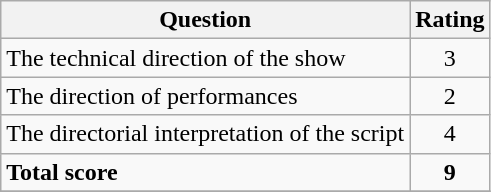<table class="wikitable">
<tr>
<th>Question</th>
<th>Rating</th>
</tr>
<tr>
<td>The technical direction of the show</td>
<td style="text-align:center;">3</td>
</tr>
<tr>
<td>The direction of performances</td>
<td style="text-align:center;">2</td>
</tr>
<tr>
<td>The directorial interpretation of the script</td>
<td style="text-align:center;">4</td>
</tr>
<tr>
<td><strong>Total score</strong></td>
<td style="text-align:center;"><strong>9</strong></td>
</tr>
<tr>
</tr>
</table>
